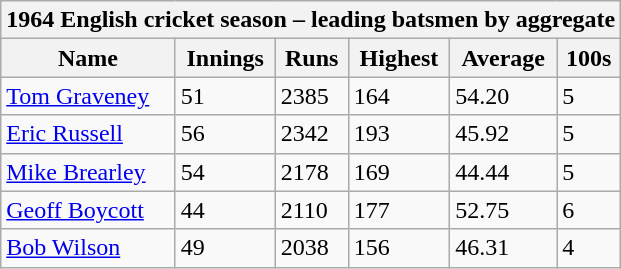<table class="wikitable">
<tr>
<th bgcolor="#efefef" colspan="7">1964 English cricket season – leading batsmen by aggregate</th>
</tr>
<tr bgcolor="#efefef">
<th>Name</th>
<th>Innings</th>
<th>Runs</th>
<th>Highest</th>
<th>Average</th>
<th>100s</th>
</tr>
<tr>
<td><a href='#'>Tom Graveney</a></td>
<td>51</td>
<td>2385</td>
<td>164</td>
<td>54.20</td>
<td>5</td>
</tr>
<tr>
<td><a href='#'>Eric Russell</a></td>
<td>56</td>
<td>2342</td>
<td>193</td>
<td>45.92</td>
<td>5</td>
</tr>
<tr>
<td><a href='#'>Mike Brearley</a></td>
<td>54</td>
<td>2178</td>
<td>169</td>
<td>44.44</td>
<td>5</td>
</tr>
<tr>
<td><a href='#'>Geoff Boycott</a></td>
<td>44</td>
<td>2110</td>
<td>177</td>
<td>52.75</td>
<td>6</td>
</tr>
<tr>
<td><a href='#'>Bob Wilson</a></td>
<td>49</td>
<td>2038</td>
<td>156</td>
<td>46.31</td>
<td>4</td>
</tr>
</table>
